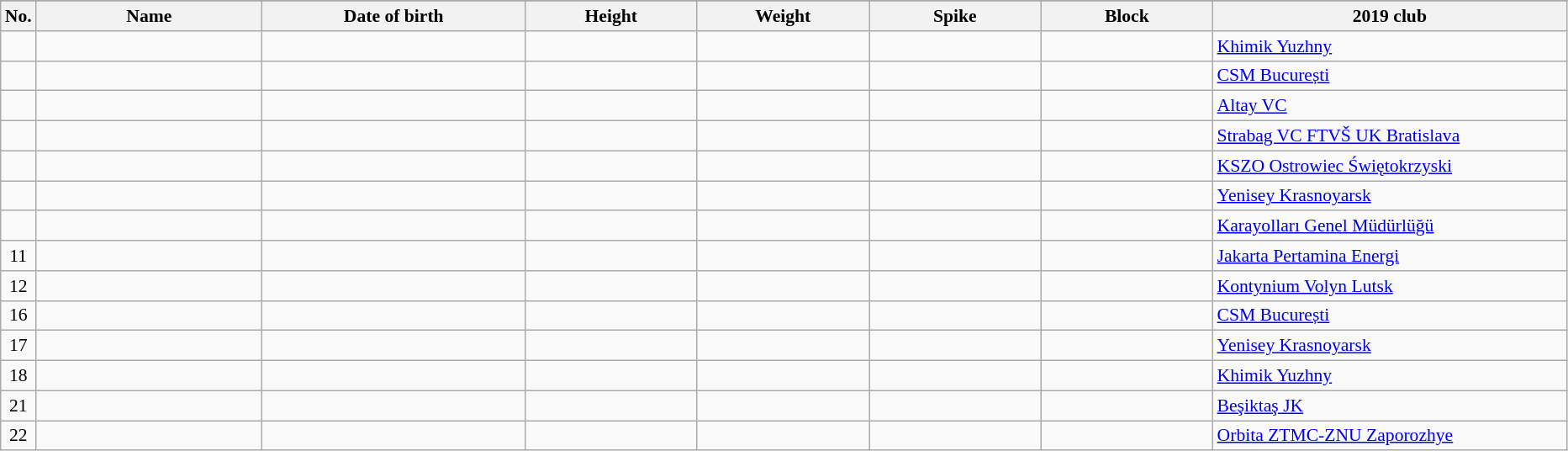<table class="wikitable sortable" style="font-size:90%; text-align:center;">
<tr>
</tr>
<tr>
<th>No.</th>
<th style="width:12em">Name</th>
<th style="width:14em">Date of birth</th>
<th style="width:9em">Height</th>
<th style="width:9em">Weight</th>
<th style="width:9em">Spike</th>
<th style="width:9em">Block</th>
<th style="width:19em">2019 club</th>
</tr>
<tr>
<td></td>
<td align=left></td>
<td align=right></td>
<td></td>
<td></td>
<td></td>
<td></td>
<td align=left> <a href='#'>Khimik Yuzhny</a></td>
</tr>
<tr>
<td></td>
<td align=left></td>
<td align=right></td>
<td></td>
<td></td>
<td></td>
<td></td>
<td align=left> <a href='#'>CSM București</a></td>
</tr>
<tr>
<td></td>
<td align=left></td>
<td align=right></td>
<td></td>
<td></td>
<td></td>
<td></td>
<td align=left> <a href='#'>Altay VC</a></td>
</tr>
<tr>
<td></td>
<td align=left></td>
<td align=right></td>
<td></td>
<td></td>
<td></td>
<td></td>
<td align=left> <a href='#'>Strabag VC FTVŠ UK Bratislava</a></td>
</tr>
<tr>
<td></td>
<td align=left></td>
<td align=right></td>
<td></td>
<td></td>
<td></td>
<td></td>
<td align=left> <a href='#'>KSZO Ostrowiec Świętokrzyski</a></td>
</tr>
<tr>
<td></td>
<td align=left></td>
<td align=right></td>
<td></td>
<td></td>
<td></td>
<td></td>
<td align=left> <a href='#'>Yenisey Krasnoyarsk</a></td>
</tr>
<tr>
<td></td>
<td align=left></td>
<td align=right></td>
<td></td>
<td></td>
<td></td>
<td></td>
<td align=left> <a href='#'>Karayolları Genel Müdürlüğü</a></td>
</tr>
<tr>
<td>11</td>
<td align=left></td>
<td align=right></td>
<td></td>
<td></td>
<td></td>
<td></td>
<td align=left> <a href='#'>Jakarta Pertamina Energi</a></td>
</tr>
<tr>
<td>12</td>
<td align=left></td>
<td align=right></td>
<td></td>
<td></td>
<td></td>
<td></td>
<td align=left> <a href='#'>Kontynium Volyn Lutsk</a></td>
</tr>
<tr>
<td>16</td>
<td align=left></td>
<td align=right></td>
<td></td>
<td></td>
<td></td>
<td></td>
<td align=left> <a href='#'>CSM București</a></td>
</tr>
<tr>
<td>17</td>
<td align=left></td>
<td align=right></td>
<td></td>
<td></td>
<td></td>
<td></td>
<td align=left> <a href='#'>Yenisey Krasnoyarsk</a></td>
</tr>
<tr>
<td>18</td>
<td align=left></td>
<td align=right></td>
<td></td>
<td></td>
<td></td>
<td></td>
<td align=left> <a href='#'>Khimik Yuzhny</a></td>
</tr>
<tr>
<td>21</td>
<td align=left></td>
<td align=right></td>
<td></td>
<td></td>
<td></td>
<td></td>
<td align=left> <a href='#'>Beşiktaş JK</a></td>
</tr>
<tr>
<td>22</td>
<td align=left></td>
<td align=right></td>
<td></td>
<td></td>
<td></td>
<td></td>
<td align=left> <a href='#'>Orbita ZTMC-ZNU Zaporozhye</a></td>
</tr>
</table>
